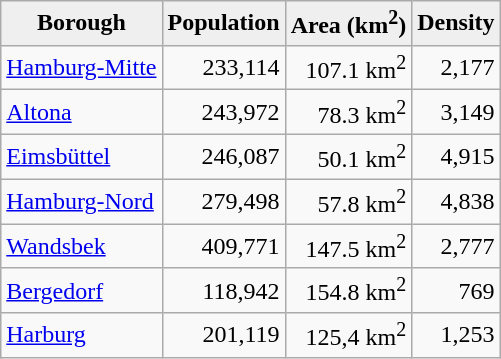<table class="wikitable sortable">
<tr>
<th style="background:#efefef;">Borough</th>
<th style="background:#efefef;">Population</th>
<th style="background:#efefef;">Area (km<sup>2</sup>)</th>
<th style="background:#efefef;">Density</th>
</tr>
<tr>
<td><a href='#'>Hamburg-Mitte</a></td>
<td align="right">233,114</td>
<td align="right">107.1 km<sup>2</sup></td>
<td align="right">2,177</td>
</tr>
<tr>
<td><a href='#'>Altona</a></td>
<td align="right">243,972</td>
<td align="right">78.3 km<sup>2</sup></td>
<td align="right">3,149</td>
</tr>
<tr>
<td><a href='#'>Eimsbüttel</a></td>
<td align="right">246,087</td>
<td align="right">50.1 km<sup>2</sup></td>
<td align="right">4,915</td>
</tr>
<tr>
<td><a href='#'>Hamburg-Nord</a></td>
<td align="right">279,498</td>
<td align="right">57.8 km<sup>2</sup></td>
<td align="right">4,838</td>
</tr>
<tr>
<td><a href='#'>Wandsbek</a></td>
<td align="right">409,771</td>
<td align="right">147.5 km<sup>2</sup></td>
<td align="right">2,777</td>
</tr>
<tr>
<td><a href='#'>Bergedorf</a></td>
<td align="right">118,942</td>
<td align="right">154.8 km<sup>2</sup></td>
<td align="right">769</td>
</tr>
<tr>
<td><a href='#'>Harburg</a></td>
<td align="right">201,119</td>
<td align="right">125,4 km<sup>2</sup></td>
<td align="right">1,253</td>
</tr>
</table>
